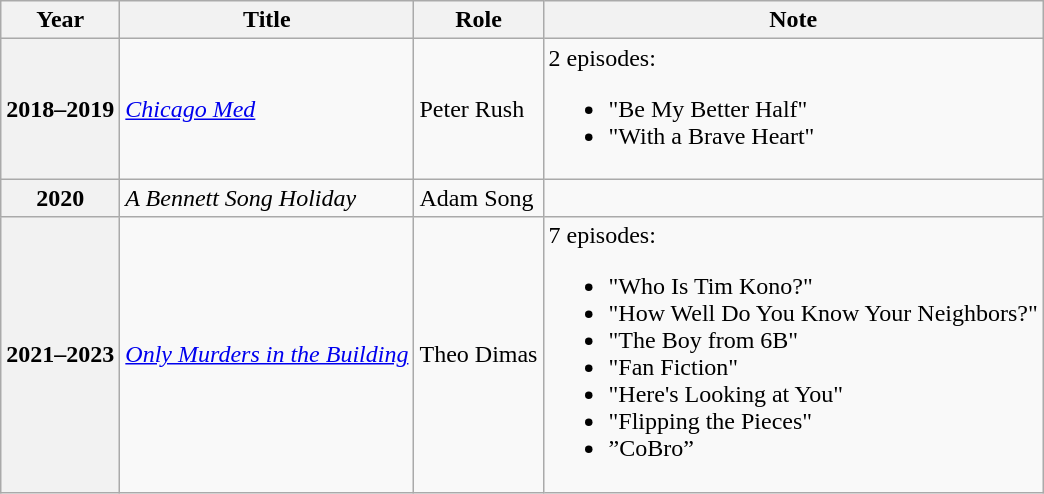<table class="wikitable sortable mw-collapsible">
<tr>
<th>Year</th>
<th>Title</th>
<th>Role</th>
<th>Note</th>
</tr>
<tr>
<th>2018–2019</th>
<td><em><a href='#'>Chicago Med</a></em></td>
<td>Peter Rush</td>
<td>2 episodes:<br><ul><li>"Be My Better Half"</li><li>"With a Brave Heart"</li></ul></td>
</tr>
<tr>
<th>2020</th>
<td><em>A Bennett Song Holiday</em></td>
<td>Adam Song</td>
<td></td>
</tr>
<tr>
<th>2021–2023</th>
<td><em><a href='#'>Only Murders in the Building</a></em></td>
<td>Theo Dimas</td>
<td>7 episodes:<br><ul><li>"Who Is Tim Kono?"</li><li>"How Well Do You Know Your Neighbors?"</li><li>"The Boy from 6B"</li><li>"Fan Fiction"</li><li>"Here's Looking at You"</li><li>"Flipping the Pieces"</li><li>”CoBro”</li></ul></td>
</tr>
</table>
